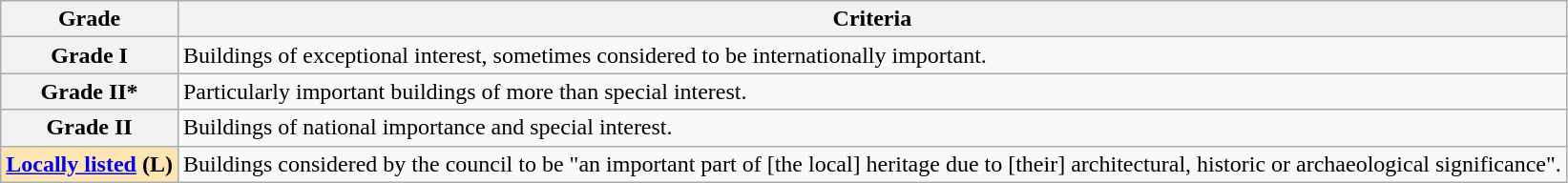<table class="wikitable" border="1">
<tr>
<th>Grade</th>
<th>Criteria</th>
</tr>
<tr>
<th>Grade I</th>
<td>Buildings of exceptional interest, sometimes considered to be internationally important.</td>
</tr>
<tr>
<th>Grade II*</th>
<td>Particularly important buildings of more than special interest.</td>
</tr>
<tr>
<th>Grade II</th>
<td>Buildings of national importance and special interest.</td>
</tr>
<tr>
<th style="background-color: #FFE5B4"><a href='#'>Locally listed</a> (L)</th>
<td>Buildings considered by the council to be "an important part of [the local] heritage due to [their] architectural, historic or archaeological significance".</td>
</tr>
</table>
